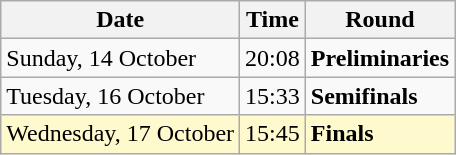<table class="wikitable">
<tr>
<th>Date</th>
<th>Time</th>
<th>Round</th>
</tr>
<tr>
<td>Sunday, 14 October</td>
<td>20:08</td>
<td><strong>Preliminaries</strong></td>
</tr>
<tr>
<td>Tuesday, 16 October</td>
<td>15:33</td>
<td><strong>Semifinals</strong></td>
</tr>
<tr style=background:lemonchiffon>
<td>Wednesday, 17 October</td>
<td>15:45</td>
<td><strong>Finals</strong></td>
</tr>
</table>
